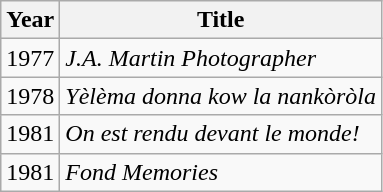<table class="wikitable">
<tr>
<th>Year</th>
<th>Title</th>
</tr>
<tr>
<td>1977</td>
<td><em>J.A. Martin Photographer</em></td>
</tr>
<tr>
<td>1978</td>
<td><em>Yèlèma donna kow la nankòròla</em></td>
</tr>
<tr>
<td>1981</td>
<td><em>On est rendu devant le monde!</em></td>
</tr>
<tr>
<td>1981</td>
<td><em>Fond Memories</em></td>
</tr>
</table>
